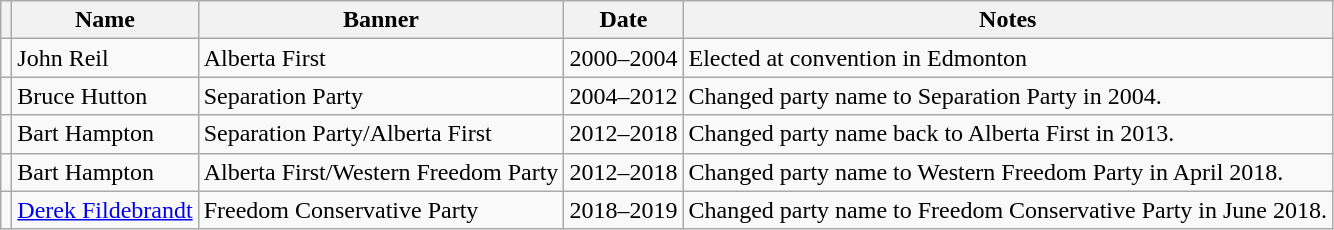<table class="wikitable">
<tr>
<th></th>
<th>Name</th>
<th>Banner</th>
<th>Date</th>
<th>Notes</th>
</tr>
<tr>
<td></td>
<td>John Reil</td>
<td>Alberta First</td>
<td>2000–2004</td>
<td>Elected at convention in Edmonton</td>
</tr>
<tr>
<td></td>
<td>Bruce Hutton</td>
<td>Separation Party</td>
<td>2004–2012</td>
<td>Changed party name to Separation Party in 2004.</td>
</tr>
<tr>
<td></td>
<td>Bart Hampton</td>
<td>Separation Party/Alberta First</td>
<td>2012–2018</td>
<td>Changed party name back to Alberta First in 2013.</td>
</tr>
<tr>
<td></td>
<td>Bart Hampton</td>
<td>Alberta First/Western Freedom Party</td>
<td>2012–2018</td>
<td>Changed party name to Western Freedom Party in April 2018.</td>
</tr>
<tr>
<td></td>
<td><a href='#'>Derek Fildebrandt</a></td>
<td>Freedom Conservative Party</td>
<td>2018–2019</td>
<td>Changed party name to Freedom Conservative Party in June 2018.</td>
</tr>
</table>
